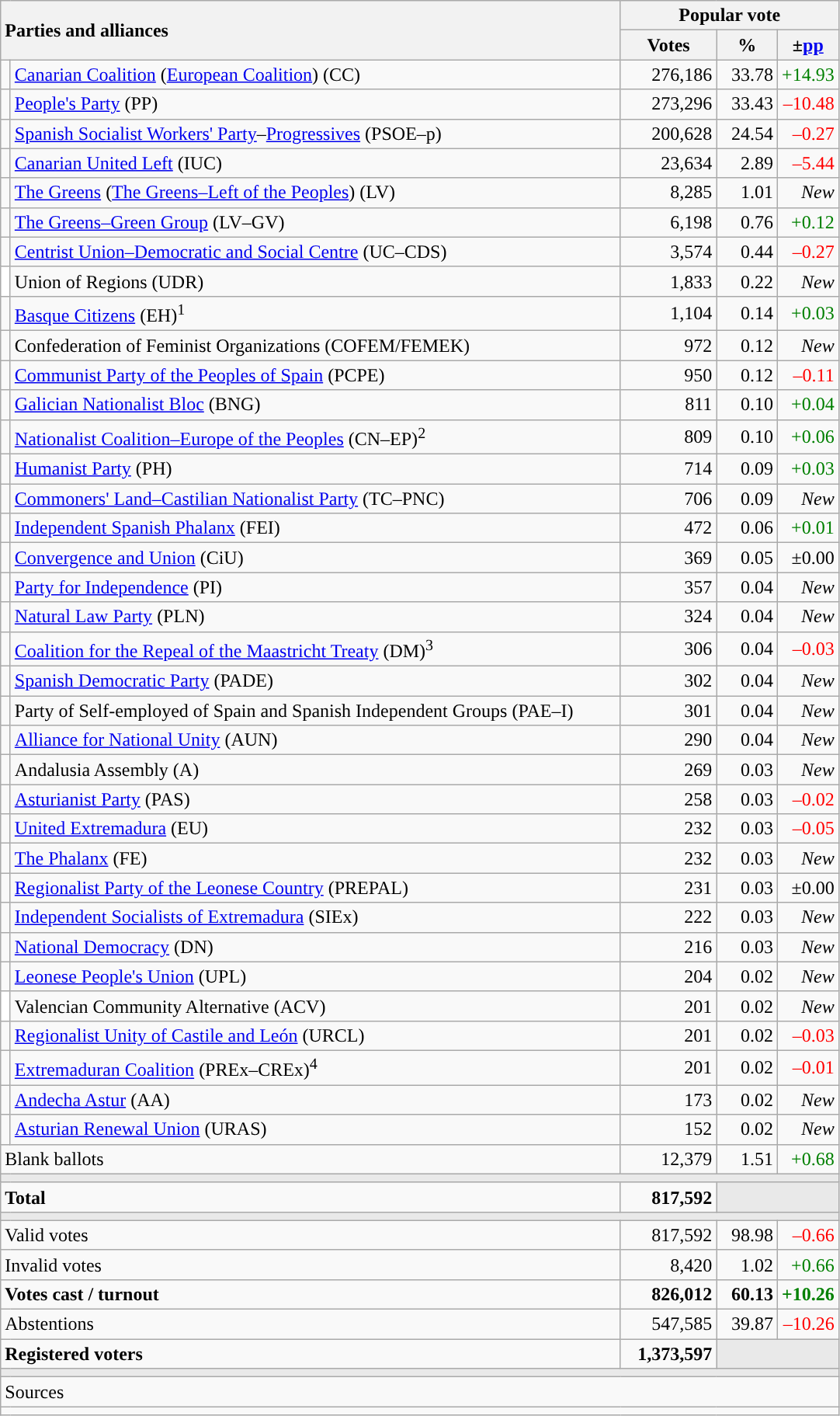<table class="wikitable" style="text-align:right">
<tr>
<th style="text-align:left;" rowspan="2" colspan="2" width="525">Parties and alliances</th>
<th colspan="3">Popular vote</th>
</tr>
<tr>
<th width="75">Votes</th>
<th width="45">%</th>
<th width="45">±<a href='#'>pp</a></th>
</tr>
<tr>
<td width="1" style="color:inherit;background:"></td>
<td align="left"><a href='#'>Canarian Coalition</a> (<a href='#'>European Coalition</a>) (CC)</td>
<td>276,186</td>
<td>33.78</td>
<td style="color:green;">+14.93</td>
</tr>
<tr>
<td style="color:inherit;background:"></td>
<td align="left"><a href='#'>People's Party</a> (PP)</td>
<td>273,296</td>
<td>33.43</td>
<td style="color:red;">–10.48</td>
</tr>
<tr>
<td style="color:inherit;background:"></td>
<td align="left"><a href='#'>Spanish Socialist Workers' Party</a>–<a href='#'>Progressives</a> (PSOE–p)</td>
<td>200,628</td>
<td>24.54</td>
<td style="color:red;">–0.27</td>
</tr>
<tr>
<td style="color:inherit;background:"></td>
<td align="left"><a href='#'>Canarian United Left</a> (IUC)</td>
<td>23,634</td>
<td>2.89</td>
<td style="color:red;">–5.44</td>
</tr>
<tr>
<td style="color:inherit;background:"></td>
<td align="left"><a href='#'>The Greens</a> (<a href='#'>The Greens–Left of the Peoples</a>) (LV)</td>
<td>8,285</td>
<td>1.01</td>
<td><em>New</em></td>
</tr>
<tr>
<td style="color:inherit;background:"></td>
<td align="left"><a href='#'>The Greens–Green Group</a> (LV–GV)</td>
<td>6,198</td>
<td>0.76</td>
<td style="color:green;">+0.12</td>
</tr>
<tr>
<td style="color:inherit;background:"></td>
<td align="left"><a href='#'>Centrist Union–Democratic and Social Centre</a> (UC–CDS)</td>
<td>3,574</td>
<td>0.44</td>
<td style="color:red;">–0.27</td>
</tr>
<tr>
<td bgcolor="white"></td>
<td align="left">Union of Regions (UDR)</td>
<td>1,833</td>
<td>0.22</td>
<td><em>New</em></td>
</tr>
<tr>
<td style="color:inherit;background:"></td>
<td align="left"><a href='#'>Basque Citizens</a> (EH)<sup>1</sup></td>
<td>1,104</td>
<td>0.14</td>
<td style="color:green;">+0.03</td>
</tr>
<tr>
<td style="color:inherit;background:"></td>
<td align="left">Confederation of Feminist Organizations (COFEM/FEMEK)</td>
<td>972</td>
<td>0.12</td>
<td><em>New</em></td>
</tr>
<tr>
<td style="color:inherit;background:"></td>
<td align="left"><a href='#'>Communist Party of the Peoples of Spain</a> (PCPE)</td>
<td>950</td>
<td>0.12</td>
<td style="color:red;">–0.11</td>
</tr>
<tr>
<td style="color:inherit;background:"></td>
<td align="left"><a href='#'>Galician Nationalist Bloc</a> (BNG)</td>
<td>811</td>
<td>0.10</td>
<td style="color:green;">+0.04</td>
</tr>
<tr>
<td style="color:inherit;background:"></td>
<td align="left"><a href='#'>Nationalist Coalition–Europe of the Peoples</a> (CN–EP)<sup>2</sup></td>
<td>809</td>
<td>0.10</td>
<td style="color:green;">+0.06</td>
</tr>
<tr>
<td style="color:inherit;background:"></td>
<td align="left"><a href='#'>Humanist Party</a> (PH)</td>
<td>714</td>
<td>0.09</td>
<td style="color:green;">+0.03</td>
</tr>
<tr>
<td style="color:inherit;background:"></td>
<td align="left"><a href='#'>Commoners' Land–Castilian Nationalist Party</a> (TC–PNC)</td>
<td>706</td>
<td>0.09</td>
<td><em>New</em></td>
</tr>
<tr>
<td style="color:inherit;background:"></td>
<td align="left"><a href='#'>Independent Spanish Phalanx</a> (FEI)</td>
<td>472</td>
<td>0.06</td>
<td style="color:green;">+0.01</td>
</tr>
<tr>
<td style="color:inherit;background:"></td>
<td align="left"><a href='#'>Convergence and Union</a> (CiU)</td>
<td>369</td>
<td>0.05</td>
<td>±0.00</td>
</tr>
<tr>
<td style="color:inherit;background:"></td>
<td align="left"><a href='#'>Party for Independence</a> (PI)</td>
<td>357</td>
<td>0.04</td>
<td><em>New</em></td>
</tr>
<tr>
<td style="color:inherit;background:"></td>
<td align="left"><a href='#'>Natural Law Party</a> (PLN)</td>
<td>324</td>
<td>0.04</td>
<td><em>New</em></td>
</tr>
<tr>
<td style="color:inherit;background:"></td>
<td align="left"><a href='#'>Coalition for the Repeal of the Maastricht Treaty</a> (DM)<sup>3</sup></td>
<td>306</td>
<td>0.04</td>
<td style="color:red;">–0.03</td>
</tr>
<tr>
<td style="color:inherit;background:"></td>
<td align="left"><a href='#'>Spanish Democratic Party</a> (PADE)</td>
<td>302</td>
<td>0.04</td>
<td><em>New</em></td>
</tr>
<tr>
<td style="color:inherit;background:"></td>
<td align="left">Party of Self-employed of Spain and Spanish Independent Groups (PAE–I)</td>
<td>301</td>
<td>0.04</td>
<td><em>New</em></td>
</tr>
<tr>
<td style="color:inherit;background:"></td>
<td align="left"><a href='#'>Alliance for National Unity</a> (AUN)</td>
<td>290</td>
<td>0.04</td>
<td><em>New</em></td>
</tr>
<tr>
<td style="color:inherit;background:"></td>
<td align="left">Andalusia Assembly (A)</td>
<td>269</td>
<td>0.03</td>
<td><em>New</em></td>
</tr>
<tr>
<td style="color:inherit;background:"></td>
<td align="left"><a href='#'>Asturianist Party</a> (PAS)</td>
<td>258</td>
<td>0.03</td>
<td style="color:red;">–0.02</td>
</tr>
<tr>
<td style="color:inherit;background:"></td>
<td align="left"><a href='#'>United Extremadura</a> (EU)</td>
<td>232</td>
<td>0.03</td>
<td style="color:red;">–0.05</td>
</tr>
<tr>
<td style="color:inherit;background:"></td>
<td align="left"><a href='#'>The Phalanx</a> (FE)</td>
<td>232</td>
<td>0.03</td>
<td><em>New</em></td>
</tr>
<tr>
<td style="color:inherit;background:"></td>
<td align="left"><a href='#'>Regionalist Party of the Leonese Country</a> (PREPAL)</td>
<td>231</td>
<td>0.03</td>
<td>±0.00</td>
</tr>
<tr>
<td style="color:inherit;background:"></td>
<td align="left"><a href='#'>Independent Socialists of Extremadura</a> (SIEx)</td>
<td>222</td>
<td>0.03</td>
<td><em>New</em></td>
</tr>
<tr>
<td style="color:inherit;background:"></td>
<td align="left"><a href='#'>National Democracy</a> (DN)</td>
<td>216</td>
<td>0.03</td>
<td><em>New</em></td>
</tr>
<tr>
<td style="color:inherit;background:"></td>
<td align="left"><a href='#'>Leonese People's Union</a> (UPL)</td>
<td>204</td>
<td>0.02</td>
<td><em>New</em></td>
</tr>
<tr>
<td bgcolor="white"></td>
<td align="left">Valencian Community Alternative (ACV)</td>
<td>201</td>
<td>0.02</td>
<td><em>New</em></td>
</tr>
<tr>
<td style="color:inherit;background:"></td>
<td align="left"><a href='#'>Regionalist Unity of Castile and León</a> (URCL)</td>
<td>201</td>
<td>0.02</td>
<td style="color:red;">–0.03</td>
</tr>
<tr>
<td style="color:inherit;background:"></td>
<td align="left"><a href='#'>Extremaduran Coalition</a> (PREx–CREx)<sup>4</sup></td>
<td>201</td>
<td>0.02</td>
<td style="color:red;">–0.01</td>
</tr>
<tr>
<td style="color:inherit;background:"></td>
<td align="left"><a href='#'>Andecha Astur</a> (AA)</td>
<td>173</td>
<td>0.02</td>
<td><em>New</em></td>
</tr>
<tr>
<td style="color:inherit;background:"></td>
<td align="left"><a href='#'>Asturian Renewal Union</a> (URAS)</td>
<td>152</td>
<td>0.02</td>
<td><em>New</em></td>
</tr>
<tr>
<td align="left" colspan="2">Blank ballots</td>
<td>12,379</td>
<td>1.51</td>
<td style="color:green;">+0.68</td>
</tr>
<tr>
<td colspan="5" bgcolor="#E9E9E9"></td>
</tr>
<tr style="font-weight:bold;">
<td align="left" colspan="2">Total</td>
<td>817,592</td>
<td bgcolor="#E9E9E9" colspan="2"></td>
</tr>
<tr>
<td colspan="5" bgcolor="#E9E9E9"></td>
</tr>
<tr>
<td align="left" colspan="2">Valid votes</td>
<td>817,592</td>
<td>98.98</td>
<td style="color:red;">–0.66</td>
</tr>
<tr>
<td align="left" colspan="2">Invalid votes</td>
<td>8,420</td>
<td>1.02</td>
<td style="color:green;">+0.66</td>
</tr>
<tr style="font-weight:bold;">
<td align="left" colspan="2">Votes cast / turnout</td>
<td>826,012</td>
<td>60.13</td>
<td style="color:green;">+10.26</td>
</tr>
<tr>
<td align="left" colspan="2">Abstentions</td>
<td>547,585</td>
<td>39.87</td>
<td style="color:red;">–10.26</td>
</tr>
<tr style="font-weight:bold;">
<td align="left" colspan="2">Registered voters</td>
<td>1,373,597</td>
<td bgcolor="#E9E9E9" colspan="2"></td>
</tr>
<tr>
<td colspan="5" bgcolor="#E9E9E9"></td>
</tr>
<tr>
<td align="left" colspan="5">Sources</td>
</tr>
<tr>
<td colspan="5" style="text-align:left; max-width:680px;"></td>
</tr>
</table>
